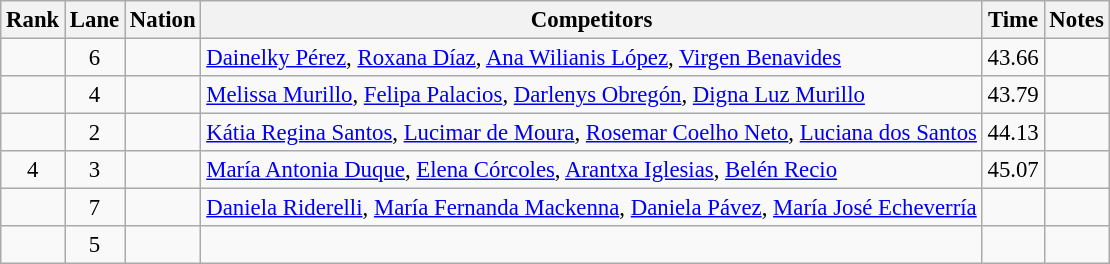<table class="wikitable sortable" style="text-align:center; font-size:95%">
<tr>
<th>Rank</th>
<th>Lane</th>
<th>Nation</th>
<th>Competitors</th>
<th>Time</th>
<th>Notes</th>
</tr>
<tr>
<td></td>
<td>6</td>
<td align=left></td>
<td align=left><a href='#'>Dainelky Pérez</a>, <a href='#'>Roxana Díaz</a>, <a href='#'>Ana Wilianis López</a>, <a href='#'>Virgen Benavides</a></td>
<td>43.66</td>
<td></td>
</tr>
<tr>
<td></td>
<td>4</td>
<td align=left></td>
<td align=left><a href='#'>Melissa Murillo</a>, <a href='#'>Felipa Palacios</a>, <a href='#'>Darlenys Obregón</a>, <a href='#'>Digna Luz Murillo</a></td>
<td>43.79</td>
<td></td>
</tr>
<tr>
<td></td>
<td>2</td>
<td align=left></td>
<td align=left><a href='#'>Kátia Regina Santos</a>, <a href='#'>Lucimar de Moura</a>, <a href='#'>Rosemar Coelho Neto</a>, <a href='#'>Luciana dos Santos</a></td>
<td>44.13</td>
<td></td>
</tr>
<tr>
<td>4</td>
<td>3</td>
<td align=left></td>
<td align=left><a href='#'>María Antonia Duque</a>, <a href='#'>Elena Córcoles</a>, <a href='#'>Arantxa Iglesias</a>, <a href='#'>Belén Recio</a></td>
<td>45.07</td>
<td></td>
</tr>
<tr>
<td></td>
<td>7</td>
<td align=left></td>
<td align=left><a href='#'>Daniela Riderelli</a>, <a href='#'>María Fernanda Mackenna</a>, <a href='#'>Daniela Pávez</a>, <a href='#'>María José Echeverría</a></td>
<td></td>
<td></td>
</tr>
<tr>
<td></td>
<td>5</td>
<td align=left></td>
<td align=left></td>
<td></td>
<td></td>
</tr>
</table>
